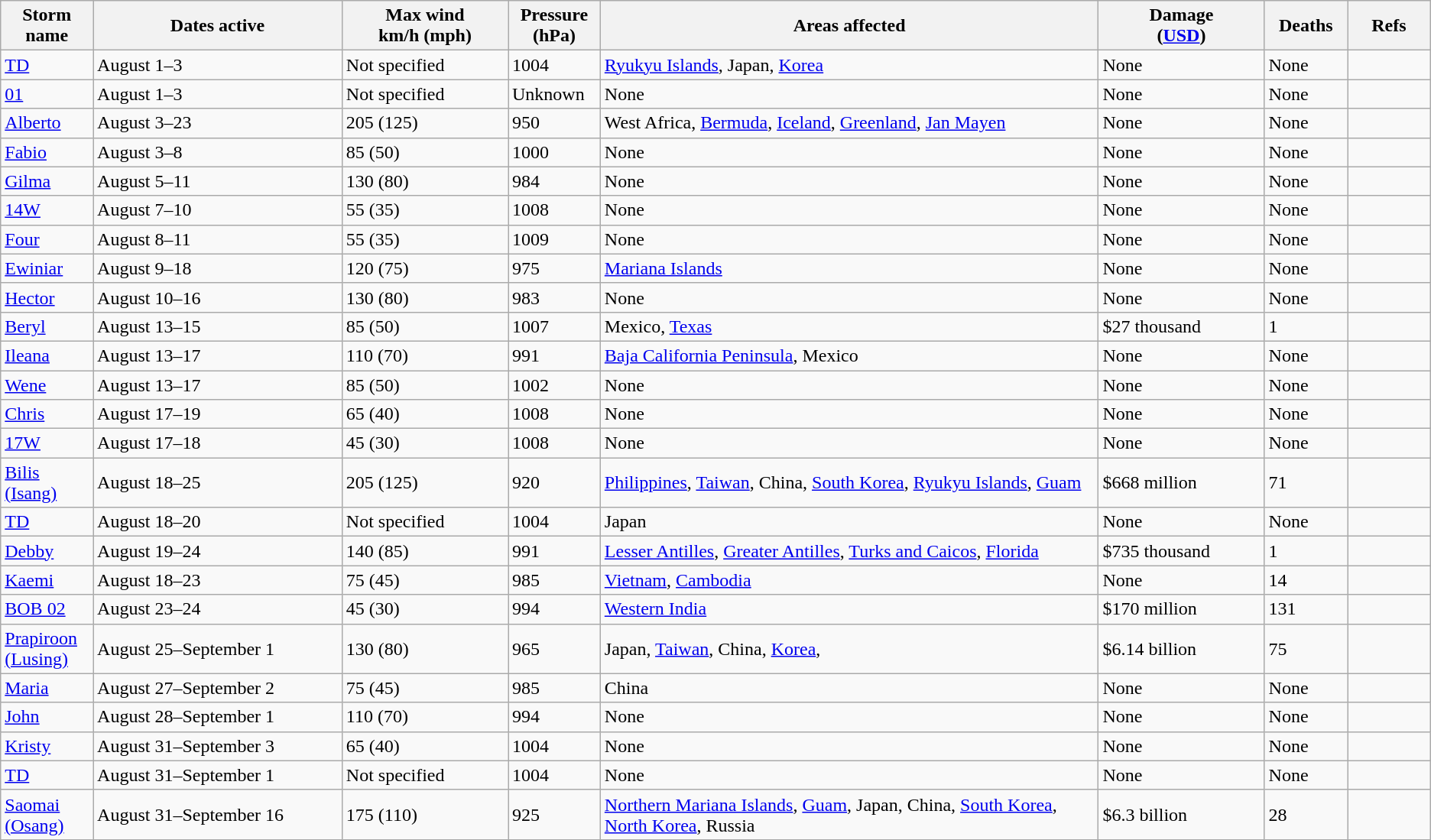<table class="wikitable sortable">
<tr>
<th width="5%">Storm name</th>
<th width="15%">Dates active</th>
<th width="10%">Max wind<br>km/h (mph)</th>
<th width="5%">Pressure<br>(hPa)</th>
<th width="30%">Areas affected</th>
<th width="10%">Damage<br>(<a href='#'>USD</a>)</th>
<th width="5%">Deaths</th>
<th width="5%">Refs</th>
</tr>
<tr>
<td><a href='#'>TD</a></td>
<td>August 1–3</td>
<td>Not specified</td>
<td>1004</td>
<td><a href='#'>Ryukyu Islands</a>, Japan, <a href='#'>Korea</a></td>
<td>None</td>
<td>None</td>
<td></td>
</tr>
<tr>
<td><a href='#'>01</a></td>
<td>August 1–3</td>
<td>Not specified</td>
<td>Unknown</td>
<td>None</td>
<td>None</td>
<td>None</td>
<td></td>
</tr>
<tr>
<td><a href='#'>Alberto</a></td>
<td>August 3–23</td>
<td>205 (125)</td>
<td>950</td>
<td>West Africa, <a href='#'>Bermuda</a>, <a href='#'>Iceland</a>, <a href='#'>Greenland</a>, <a href='#'>Jan Mayen</a></td>
<td>None</td>
<td>None</td>
<td></td>
</tr>
<tr>
<td><a href='#'>Fabio</a></td>
<td>August 3–8</td>
<td>85 (50)</td>
<td>1000</td>
<td>None</td>
<td>None</td>
<td>None</td>
<td></td>
</tr>
<tr>
<td><a href='#'>Gilma</a></td>
<td>August 5–11</td>
<td>130 (80)</td>
<td>984</td>
<td>None</td>
<td>None</td>
<td>None</td>
<td></td>
</tr>
<tr>
<td><a href='#'>14W</a></td>
<td>August 7–10</td>
<td>55 (35)</td>
<td>1008</td>
<td>None</td>
<td>None</td>
<td>None</td>
<td></td>
</tr>
<tr>
<td><a href='#'>Four</a></td>
<td>August 8–11</td>
<td>55 (35)</td>
<td>1009</td>
<td>None</td>
<td>None</td>
<td>None</td>
<td></td>
</tr>
<tr>
<td><a href='#'>Ewiniar</a></td>
<td>August 9–18</td>
<td>120 (75)</td>
<td>975</td>
<td><a href='#'>Mariana Islands</a></td>
<td>None</td>
<td>None</td>
<td></td>
</tr>
<tr>
<td><a href='#'>Hector</a></td>
<td>August 10–16</td>
<td>130 (80)</td>
<td>983</td>
<td>None</td>
<td>None</td>
<td>None</td>
<td></td>
</tr>
<tr>
<td><a href='#'>Beryl</a></td>
<td>August 13–15</td>
<td>85 (50)</td>
<td>1007</td>
<td>Mexico, <a href='#'>Texas</a></td>
<td>$27 thousand</td>
<td>1</td>
<td></td>
</tr>
<tr>
<td><a href='#'>Ileana</a></td>
<td>August 13–17</td>
<td>110 (70)</td>
<td>991</td>
<td><a href='#'>Baja California Peninsula</a>, Mexico</td>
<td>None</td>
<td>None</td>
<td></td>
</tr>
<tr>
<td><a href='#'>Wene</a></td>
<td>August 13–17</td>
<td>85 (50)</td>
<td>1002</td>
<td>None</td>
<td>None</td>
<td>None</td>
<td></td>
</tr>
<tr>
<td><a href='#'>Chris</a></td>
<td>August 17–19</td>
<td>65 (40)</td>
<td>1008</td>
<td>None</td>
<td>None</td>
<td>None</td>
<td></td>
</tr>
<tr>
<td><a href='#'>17W</a></td>
<td>August 17–18</td>
<td>45 (30)</td>
<td>1008</td>
<td>None</td>
<td>None</td>
<td>None</td>
<td></td>
</tr>
<tr>
<td><a href='#'>Bilis (Isang)</a></td>
<td>August 18–25</td>
<td>205 (125)</td>
<td>920</td>
<td><a href='#'>Philippines</a>, <a href='#'>Taiwan</a>, China, <a href='#'>South Korea</a>, <a href='#'>Ryukyu Islands</a>, <a href='#'>Guam</a></td>
<td>$668 million</td>
<td>71</td>
<td></td>
</tr>
<tr>
<td><a href='#'>TD</a></td>
<td>August 18–20</td>
<td>Not specified</td>
<td>1004</td>
<td>Japan</td>
<td>None</td>
<td>None</td>
<td></td>
</tr>
<tr>
<td><a href='#'>Debby</a></td>
<td>August 19–24</td>
<td>140 (85)</td>
<td>991</td>
<td><a href='#'>Lesser Antilles</a>, <a href='#'>Greater Antilles</a>, <a href='#'>Turks and Caicos</a>, <a href='#'>Florida</a></td>
<td>$735 thousand</td>
<td>1</td>
<td></td>
</tr>
<tr>
<td><a href='#'>Kaemi</a></td>
<td>August 18–23</td>
<td>75 (45)</td>
<td>985</td>
<td><a href='#'>Vietnam</a>, <a href='#'>Cambodia</a></td>
<td>None</td>
<td>14</td>
<td></td>
</tr>
<tr>
<td><a href='#'>BOB 02</a></td>
<td>August 23–24</td>
<td>45 (30)</td>
<td>994</td>
<td><a href='#'>Western India</a></td>
<td>$170 million</td>
<td>131</td>
<td></td>
</tr>
<tr>
<td><a href='#'>Prapiroon (Lusing)</a></td>
<td>August 25–September 1</td>
<td>130 (80)</td>
<td>965</td>
<td>Japan, <a href='#'>Taiwan</a>, China, <a href='#'>Korea</a>,</td>
<td>$6.14 billion</td>
<td>75</td>
<td></td>
</tr>
<tr>
<td><a href='#'>Maria</a></td>
<td>August 27–September 2</td>
<td>75 (45)</td>
<td>985</td>
<td>China</td>
<td>None</td>
<td>None</td>
<td></td>
</tr>
<tr>
<td><a href='#'>John</a></td>
<td>August 28–September 1</td>
<td>110 (70)</td>
<td>994</td>
<td>None</td>
<td>None</td>
<td>None</td>
<td></td>
</tr>
<tr>
<td><a href='#'>Kristy</a></td>
<td>August 31–September 3</td>
<td>65 (40)</td>
<td>1004</td>
<td>None</td>
<td>None</td>
<td>None</td>
<td></td>
</tr>
<tr>
<td><a href='#'>TD</a></td>
<td>August 31–September 1</td>
<td>Not specified</td>
<td>1004</td>
<td>None</td>
<td>None</td>
<td>None</td>
<td></td>
</tr>
<tr>
<td><a href='#'>Saomai (Osang)</a></td>
<td>August 31–September 16</td>
<td>175 (110)</td>
<td>925</td>
<td><a href='#'>Northern Mariana Islands</a>, <a href='#'>Guam</a>, Japan, China, <a href='#'>South Korea</a>, <a href='#'>North Korea</a>, Russia</td>
<td>$6.3 billion</td>
<td>28</td>
<td></td>
</tr>
</table>
